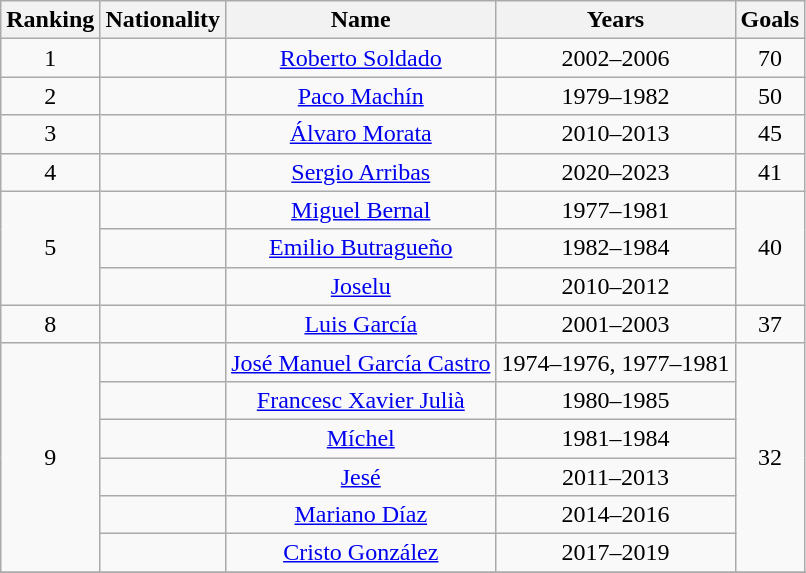<table class="wikitable sortable" style=text-align:center>
<tr>
<th>Ranking</th>
<th>Nationality</th>
<th>Name</th>
<th>Years</th>
<th>Goals</th>
</tr>
<tr>
<td>1</td>
<td align="left"></td>
<td><a href='#'>Roberto Soldado</a></td>
<td>2002–2006</td>
<td>70</td>
</tr>
<tr>
<td>2</td>
<td align="left"></td>
<td><a href='#'>Paco Machín</a></td>
<td>1979–1982</td>
<td>50</td>
</tr>
<tr>
<td>3</td>
<td align="left"></td>
<td><a href='#'>Álvaro Morata</a></td>
<td>2010–2013</td>
<td>45</td>
</tr>
<tr>
<td>4</td>
<td align="left"></td>
<td><a href='#'>Sergio Arribas</a></td>
<td>2020–2023</td>
<td>41</td>
</tr>
<tr>
<td rowspan=3>5</td>
<td align="left"></td>
<td><a href='#'>Miguel Bernal</a></td>
<td>1977–1981</td>
<td rowspan=3>40</td>
</tr>
<tr>
<td align="left"></td>
<td><a href='#'>Emilio Butragueño</a></td>
<td>1982–1984</td>
</tr>
<tr>
<td align="left"></td>
<td><a href='#'>Joselu</a></td>
<td>2010–2012</td>
</tr>
<tr>
<td>8</td>
<td align="left"></td>
<td><a href='#'>Luis García</a></td>
<td>2001–2003</td>
<td>37</td>
</tr>
<tr>
<td rowspan=6>9</td>
<td align="left"></td>
<td><a href='#'>José Manuel García Castro</a></td>
<td>1974–1976, 1977–1981</td>
<td rowspan=6>32</td>
</tr>
<tr>
<td align="left"></td>
<td><a href='#'>Francesc Xavier Julià</a></td>
<td>1980–1985</td>
</tr>
<tr>
<td align="left"></td>
<td><a href='#'>Míchel</a></td>
<td>1981–1984</td>
</tr>
<tr>
<td align="left"></td>
<td><a href='#'>Jesé</a></td>
<td>2011–2013</td>
</tr>
<tr>
<td align="left"></td>
<td><a href='#'>Mariano Díaz</a></td>
<td>2014–2016</td>
</tr>
<tr>
<td align="left"></td>
<td><a href='#'>Cristo González</a></td>
<td>2017–2019</td>
</tr>
<tr>
</tr>
</table>
